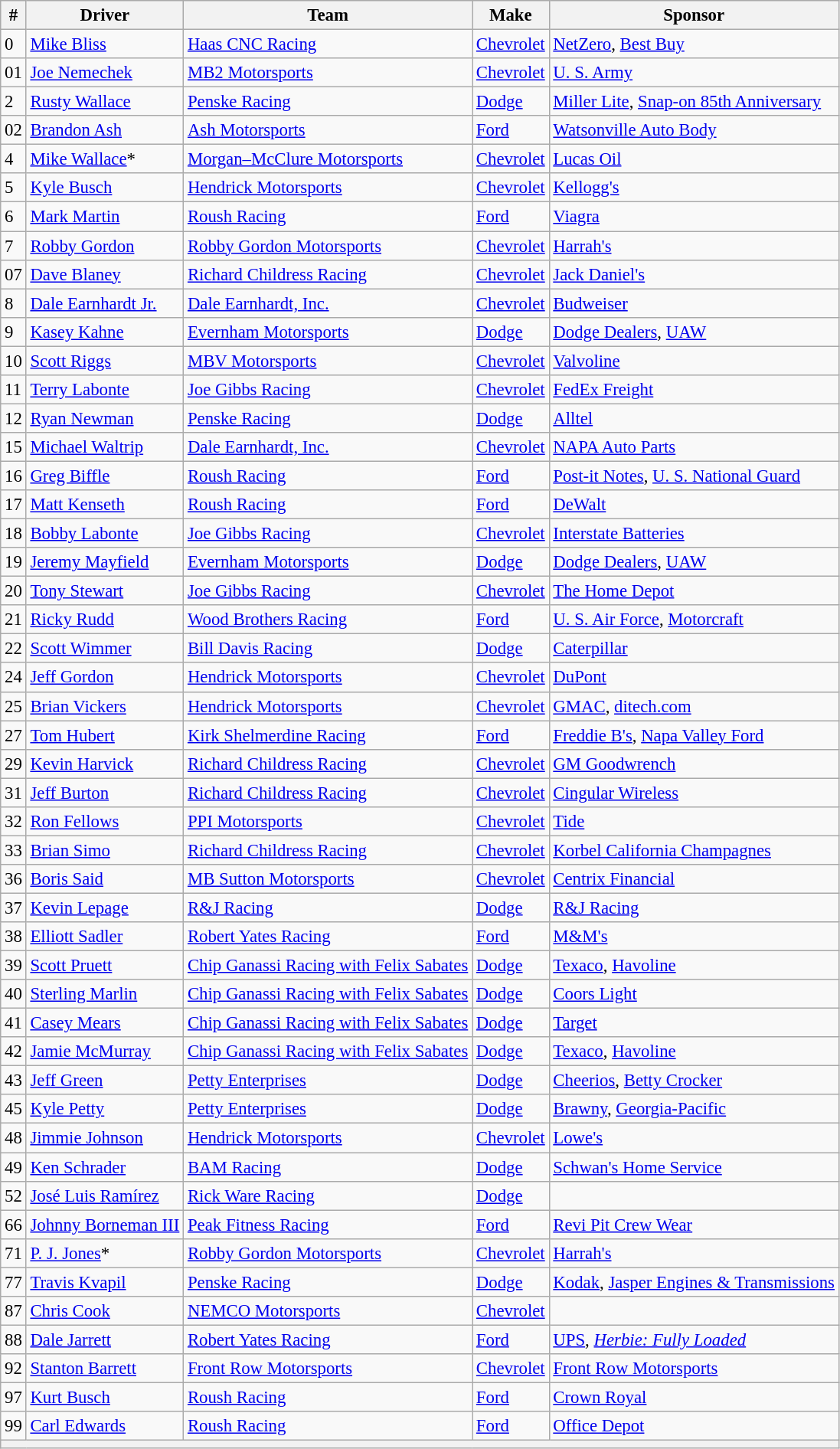<table class="wikitable" style="font-size:95%">
<tr>
<th>#</th>
<th>Driver</th>
<th>Team</th>
<th>Make</th>
<th>Sponsor</th>
</tr>
<tr>
<td>0</td>
<td><a href='#'>Mike Bliss</a></td>
<td><a href='#'>Haas CNC Racing</a></td>
<td><a href='#'>Chevrolet</a></td>
<td><a href='#'>NetZero</a>, <a href='#'>Best Buy</a></td>
</tr>
<tr>
<td>01</td>
<td><a href='#'>Joe Nemechek</a></td>
<td><a href='#'>MB2 Motorsports</a></td>
<td><a href='#'>Chevrolet</a></td>
<td><a href='#'>U. S. Army</a></td>
</tr>
<tr>
<td>2</td>
<td><a href='#'>Rusty Wallace</a></td>
<td><a href='#'>Penske Racing</a></td>
<td><a href='#'>Dodge</a></td>
<td><a href='#'>Miller Lite</a>, <a href='#'>Snap-on 85th Anniversary</a></td>
</tr>
<tr>
<td>02</td>
<td><a href='#'>Brandon Ash</a></td>
<td><a href='#'>Ash Motorsports</a></td>
<td><a href='#'>Ford</a></td>
<td><a href='#'>Watsonville Auto Body</a></td>
</tr>
<tr>
<td>4</td>
<td><a href='#'>Mike Wallace</a>*</td>
<td><a href='#'>Morgan–McClure Motorsports</a></td>
<td><a href='#'>Chevrolet</a></td>
<td><a href='#'>Lucas Oil</a></td>
</tr>
<tr>
<td>5</td>
<td><a href='#'>Kyle Busch</a></td>
<td><a href='#'>Hendrick Motorsports</a></td>
<td><a href='#'>Chevrolet</a></td>
<td><a href='#'>Kellogg's</a></td>
</tr>
<tr>
<td>6</td>
<td><a href='#'>Mark Martin</a></td>
<td><a href='#'>Roush Racing</a></td>
<td><a href='#'>Ford</a></td>
<td><a href='#'>Viagra</a></td>
</tr>
<tr>
<td>7</td>
<td><a href='#'>Robby Gordon</a></td>
<td><a href='#'>Robby Gordon Motorsports</a></td>
<td><a href='#'>Chevrolet</a></td>
<td><a href='#'>Harrah's</a></td>
</tr>
<tr>
<td>07</td>
<td><a href='#'>Dave Blaney</a></td>
<td><a href='#'>Richard Childress Racing</a></td>
<td><a href='#'>Chevrolet</a></td>
<td><a href='#'>Jack Daniel's</a></td>
</tr>
<tr>
<td>8</td>
<td><a href='#'>Dale Earnhardt Jr.</a></td>
<td><a href='#'>Dale Earnhardt, Inc.</a></td>
<td><a href='#'>Chevrolet</a></td>
<td><a href='#'>Budweiser</a></td>
</tr>
<tr>
<td>9</td>
<td><a href='#'>Kasey Kahne</a></td>
<td><a href='#'>Evernham Motorsports</a></td>
<td><a href='#'>Dodge</a></td>
<td><a href='#'>Dodge Dealers</a>, <a href='#'>UAW</a></td>
</tr>
<tr>
<td>10</td>
<td><a href='#'>Scott Riggs</a></td>
<td><a href='#'>MBV Motorsports</a></td>
<td><a href='#'>Chevrolet</a></td>
<td><a href='#'>Valvoline</a></td>
</tr>
<tr>
<td>11</td>
<td><a href='#'>Terry Labonte</a></td>
<td><a href='#'>Joe Gibbs Racing</a></td>
<td><a href='#'>Chevrolet</a></td>
<td><a href='#'>FedEx Freight</a></td>
</tr>
<tr>
<td>12</td>
<td><a href='#'>Ryan Newman</a></td>
<td><a href='#'>Penske Racing</a></td>
<td><a href='#'>Dodge</a></td>
<td><a href='#'>Alltel</a></td>
</tr>
<tr>
<td>15</td>
<td><a href='#'>Michael Waltrip</a></td>
<td><a href='#'>Dale Earnhardt, Inc.</a></td>
<td><a href='#'>Chevrolet</a></td>
<td><a href='#'>NAPA Auto Parts</a></td>
</tr>
<tr>
<td>16</td>
<td><a href='#'>Greg Biffle</a></td>
<td><a href='#'>Roush Racing</a></td>
<td><a href='#'>Ford</a></td>
<td><a href='#'>Post-it Notes</a>, <a href='#'>U. S. National Guard</a></td>
</tr>
<tr>
<td>17</td>
<td><a href='#'>Matt Kenseth</a></td>
<td><a href='#'>Roush Racing</a></td>
<td><a href='#'>Ford</a></td>
<td><a href='#'>DeWalt</a></td>
</tr>
<tr>
<td>18</td>
<td><a href='#'>Bobby Labonte</a></td>
<td><a href='#'>Joe Gibbs Racing</a></td>
<td><a href='#'>Chevrolet</a></td>
<td><a href='#'>Interstate Batteries</a></td>
</tr>
<tr>
<td>19</td>
<td><a href='#'>Jeremy Mayfield</a></td>
<td><a href='#'>Evernham Motorsports</a></td>
<td><a href='#'>Dodge</a></td>
<td><a href='#'>Dodge Dealers</a>, <a href='#'>UAW</a></td>
</tr>
<tr>
<td>20</td>
<td><a href='#'>Tony Stewart</a></td>
<td><a href='#'>Joe Gibbs Racing</a></td>
<td><a href='#'>Chevrolet</a></td>
<td><a href='#'>The Home Depot</a></td>
</tr>
<tr>
<td>21</td>
<td><a href='#'>Ricky Rudd</a></td>
<td><a href='#'>Wood Brothers Racing</a></td>
<td><a href='#'>Ford</a></td>
<td><a href='#'>U. S. Air Force</a>, <a href='#'>Motorcraft</a></td>
</tr>
<tr>
<td>22</td>
<td><a href='#'>Scott Wimmer</a></td>
<td><a href='#'>Bill Davis Racing</a></td>
<td><a href='#'>Dodge</a></td>
<td><a href='#'>Caterpillar</a></td>
</tr>
<tr>
<td>24</td>
<td><a href='#'>Jeff Gordon</a></td>
<td><a href='#'>Hendrick Motorsports</a></td>
<td><a href='#'>Chevrolet</a></td>
<td><a href='#'>DuPont</a></td>
</tr>
<tr>
<td>25</td>
<td><a href='#'>Brian Vickers</a></td>
<td><a href='#'>Hendrick Motorsports</a></td>
<td><a href='#'>Chevrolet</a></td>
<td><a href='#'>GMAC</a>, <a href='#'>ditech.com</a></td>
</tr>
<tr>
<td>27</td>
<td><a href='#'>Tom Hubert</a></td>
<td><a href='#'>Kirk Shelmerdine Racing</a></td>
<td><a href='#'>Ford</a></td>
<td><a href='#'>Freddie B's</a>, <a href='#'>Napa Valley Ford</a></td>
</tr>
<tr>
<td>29</td>
<td><a href='#'>Kevin Harvick</a></td>
<td><a href='#'>Richard Childress Racing</a></td>
<td><a href='#'>Chevrolet</a></td>
<td><a href='#'>GM Goodwrench</a></td>
</tr>
<tr>
<td>31</td>
<td><a href='#'>Jeff Burton</a></td>
<td><a href='#'>Richard Childress Racing</a></td>
<td><a href='#'>Chevrolet</a></td>
<td><a href='#'>Cingular Wireless</a></td>
</tr>
<tr>
<td>32</td>
<td><a href='#'>Ron Fellows</a></td>
<td><a href='#'>PPI Motorsports</a></td>
<td><a href='#'>Chevrolet</a></td>
<td><a href='#'>Tide</a></td>
</tr>
<tr>
<td>33</td>
<td><a href='#'>Brian Simo</a></td>
<td><a href='#'>Richard Childress Racing</a></td>
<td><a href='#'>Chevrolet</a></td>
<td><a href='#'>Korbel California Champagnes</a></td>
</tr>
<tr>
<td>36</td>
<td><a href='#'>Boris Said</a></td>
<td><a href='#'>MB Sutton Motorsports</a></td>
<td><a href='#'>Chevrolet</a></td>
<td><a href='#'>Centrix Financial</a></td>
</tr>
<tr>
<td>37</td>
<td><a href='#'>Kevin Lepage</a></td>
<td><a href='#'>R&J Racing</a></td>
<td><a href='#'>Dodge</a></td>
<td><a href='#'>R&J Racing</a></td>
</tr>
<tr>
<td>38</td>
<td><a href='#'>Elliott Sadler</a></td>
<td><a href='#'>Robert Yates Racing</a></td>
<td><a href='#'>Ford</a></td>
<td><a href='#'>M&M's</a></td>
</tr>
<tr>
<td>39</td>
<td><a href='#'>Scott Pruett</a></td>
<td><a href='#'>Chip Ganassi Racing with Felix Sabates</a></td>
<td><a href='#'>Dodge</a></td>
<td><a href='#'>Texaco</a>, <a href='#'>Havoline</a></td>
</tr>
<tr>
<td>40</td>
<td><a href='#'>Sterling Marlin</a></td>
<td><a href='#'>Chip Ganassi Racing with Felix Sabates</a></td>
<td><a href='#'>Dodge</a></td>
<td><a href='#'>Coors Light</a></td>
</tr>
<tr>
<td>41</td>
<td><a href='#'>Casey Mears</a></td>
<td><a href='#'>Chip Ganassi Racing with Felix Sabates</a></td>
<td><a href='#'>Dodge</a></td>
<td><a href='#'>Target</a></td>
</tr>
<tr>
<td>42</td>
<td><a href='#'>Jamie McMurray</a></td>
<td><a href='#'>Chip Ganassi Racing with Felix Sabates</a></td>
<td><a href='#'>Dodge</a></td>
<td><a href='#'>Texaco</a>, <a href='#'>Havoline</a></td>
</tr>
<tr>
<td>43</td>
<td><a href='#'>Jeff Green</a></td>
<td><a href='#'>Petty Enterprises</a></td>
<td><a href='#'>Dodge</a></td>
<td><a href='#'>Cheerios</a>, <a href='#'>Betty Crocker</a></td>
</tr>
<tr>
<td>45</td>
<td><a href='#'>Kyle Petty</a></td>
<td><a href='#'>Petty Enterprises</a></td>
<td><a href='#'>Dodge</a></td>
<td><a href='#'>Brawny</a>, <a href='#'>Georgia-Pacific</a></td>
</tr>
<tr>
<td>48</td>
<td><a href='#'>Jimmie Johnson</a></td>
<td><a href='#'>Hendrick Motorsports</a></td>
<td><a href='#'>Chevrolet</a></td>
<td><a href='#'>Lowe's</a></td>
</tr>
<tr>
<td>49</td>
<td><a href='#'>Ken Schrader</a></td>
<td><a href='#'>BAM Racing</a></td>
<td><a href='#'>Dodge</a></td>
<td><a href='#'>Schwan's Home Service</a></td>
</tr>
<tr>
<td>52</td>
<td><a href='#'>José Luis Ramírez</a></td>
<td><a href='#'>Rick Ware Racing</a></td>
<td><a href='#'>Dodge</a></td>
<td></td>
</tr>
<tr>
<td>66</td>
<td><a href='#'>Johnny Borneman III</a></td>
<td><a href='#'>Peak Fitness Racing</a></td>
<td><a href='#'>Ford</a></td>
<td><a href='#'>Revi Pit Crew Wear</a></td>
</tr>
<tr>
<td>71</td>
<td><a href='#'>P. J. Jones</a>*</td>
<td><a href='#'>Robby Gordon Motorsports</a></td>
<td><a href='#'>Chevrolet</a></td>
<td><a href='#'>Harrah's</a></td>
</tr>
<tr>
<td>77</td>
<td><a href='#'>Travis Kvapil</a></td>
<td><a href='#'>Penske Racing</a></td>
<td><a href='#'>Dodge</a></td>
<td><a href='#'>Kodak</a>, <a href='#'>Jasper Engines & Transmissions</a></td>
</tr>
<tr>
<td>87</td>
<td><a href='#'>Chris Cook</a></td>
<td><a href='#'>NEMCO Motorsports</a></td>
<td><a href='#'>Chevrolet</a></td>
<td></td>
</tr>
<tr>
<td>88</td>
<td><a href='#'>Dale Jarrett</a></td>
<td><a href='#'>Robert Yates Racing</a></td>
<td><a href='#'>Ford</a></td>
<td><a href='#'>UPS</a>, <em><a href='#'>Herbie: Fully Loaded</a></em></td>
</tr>
<tr>
<td>92</td>
<td><a href='#'>Stanton Barrett</a></td>
<td><a href='#'>Front Row Motorsports</a></td>
<td><a href='#'>Chevrolet</a></td>
<td><a href='#'>Front Row Motorsports</a></td>
</tr>
<tr>
<td>97</td>
<td><a href='#'>Kurt Busch</a></td>
<td><a href='#'>Roush Racing</a></td>
<td><a href='#'>Ford</a></td>
<td><a href='#'>Crown Royal</a></td>
</tr>
<tr>
<td>99</td>
<td><a href='#'>Carl Edwards</a></td>
<td><a href='#'>Roush Racing</a></td>
<td><a href='#'>Ford</a></td>
<td><a href='#'>Office Depot</a></td>
</tr>
<tr>
<th colspan="5"></th>
</tr>
</table>
